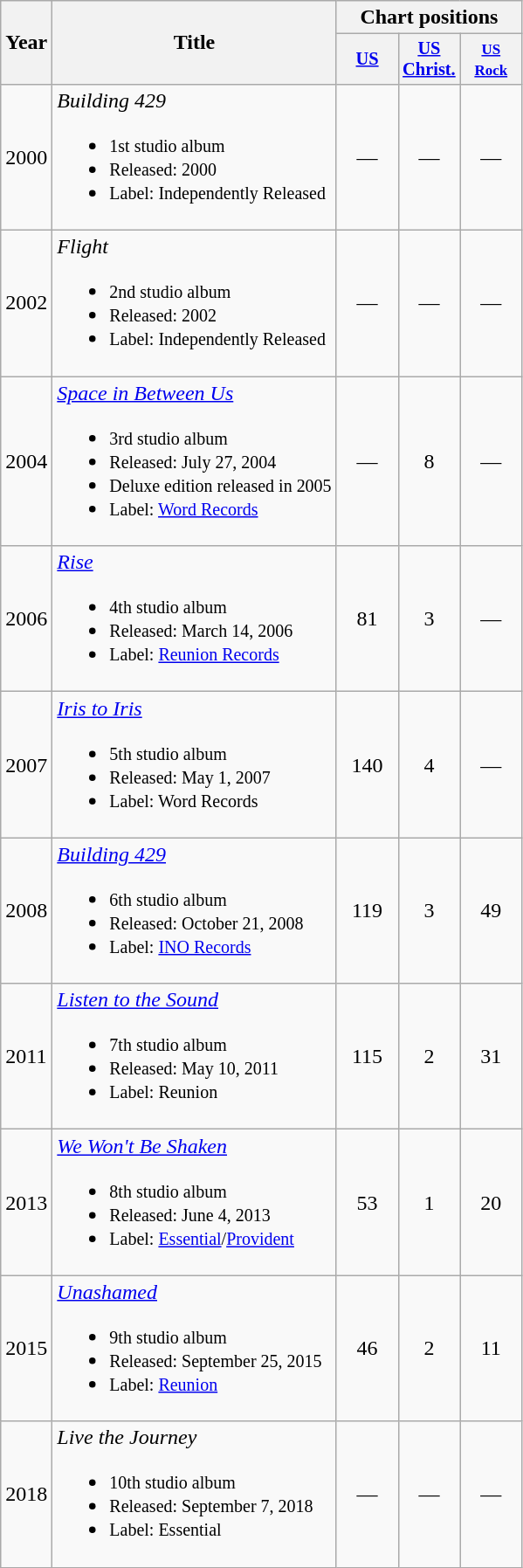<table class="wikitable">
<tr>
<th rowspan="2">Year</th>
<th rowspan="2">Title</th>
<th colspan="3">Chart positions</th>
</tr>
<tr>
<th scope="col" style="width:3em;font-size:85%;"><a href='#'>US</a><br></th>
<th scope="col" style="width:3em;font-size:85%;"><a href='#'>US<br>Christ.</a><br></th>
<th scope="col" style="width:3em;font-size:85%;"><small><a href='#'>US<br> Rock</a><br></small></th>
</tr>
<tr>
<td>2000</td>
<td><em>Building 429</em><br><ul><li><small>1st studio album</small></li><li><small>Released: 2000</small></li><li><small>Label: Independently Released</small></li></ul></td>
<td align="center">—</td>
<td align="center">—</td>
<td align="center">—</td>
</tr>
<tr>
<td>2002</td>
<td><em>Flight</em><br><ul><li><small>2nd studio album</small></li><li><small>Released: 2002</small></li><li><small>Label: Independently Released</small></li></ul></td>
<td align="center">—</td>
<td align="center">—</td>
<td align="center">—</td>
</tr>
<tr>
<td>2004</td>
<td><em><a href='#'>Space in Between Us</a></em><br><ul><li><small>3rd studio album</small></li><li><small>Released: July 27, 2004</small></li><li><small>Deluxe edition released in 2005</small></li><li><small>Label: <a href='#'>Word Records</a></small></li></ul></td>
<td align="center">—</td>
<td align="center">8</td>
<td align="center">—</td>
</tr>
<tr>
<td>2006</td>
<td><em><a href='#'>Rise</a></em><br><ul><li><small>4th studio album</small></li><li><small>Released: March 14, 2006</small></li><li><small>Label: <a href='#'>Reunion Records</a></small></li></ul></td>
<td align="center">81</td>
<td align="center">3</td>
<td align="center">—</td>
</tr>
<tr>
<td>2007</td>
<td><em><a href='#'>Iris to Iris</a></em><br><ul><li><small>5th studio album</small></li><li><small>Released: May 1, 2007</small></li><li><small>Label: Word Records</small></li></ul></td>
<td align="center">140</td>
<td align="center">4</td>
<td align="center">—</td>
</tr>
<tr>
<td>2008</td>
<td><em><a href='#'>Building 429</a></em><br><ul><li><small>6th studio album</small></li><li><small>Released: October 21, 2008</small></li><li><small>Label: <a href='#'>INO Records</a></small></li></ul></td>
<td align="center">119</td>
<td align="center">3</td>
<td align="center">49</td>
</tr>
<tr>
<td>2011</td>
<td><em><a href='#'>Listen to the Sound</a></em><br><ul><li><small>7th studio album</small></li><li><small>Released: May 10, 2011</small></li><li><small>Label: Reunion</small></li></ul></td>
<td align="center">115</td>
<td align="center">2</td>
<td align="center">31</td>
</tr>
<tr>
<td>2013</td>
<td><em><a href='#'>We Won't Be Shaken</a></em><br><ul><li><small>8th studio album</small></li><li><small>Released: June 4, 2013</small></li><li><small>Label: <a href='#'>Essential</a>/<a href='#'>Provident</a></small></li></ul></td>
<td align="center">53</td>
<td align="center">1</td>
<td align="center">20</td>
</tr>
<tr>
<td>2015</td>
<td><em><a href='#'>Unashamed</a></em><br><ul><li><small>9th studio album</small></li><li><small>Released: September 25, 2015</small></li><li><small>Label: <a href='#'>Reunion</a></small></li></ul></td>
<td align="center">46</td>
<td align="center">2</td>
<td align="center">11</td>
</tr>
<tr>
<td>2018</td>
<td><em>Live the Journey</em><br><ul><li><small>10th studio album</small></li><li><small>Released: September 7, 2018</small></li><li><small>Label: Essential</small></li></ul></td>
<td align="center">—</td>
<td align="center">—</td>
<td align="center">—</td>
</tr>
</table>
